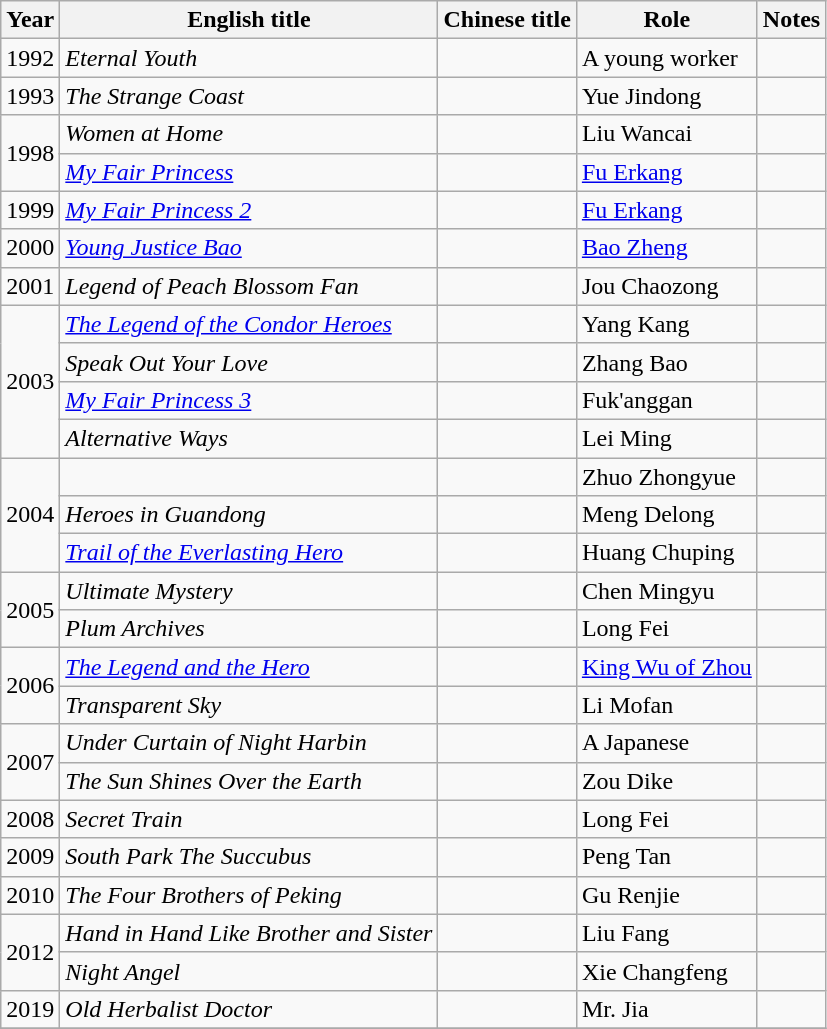<table class="wikitable">
<tr>
<th>Year</th>
<th>English title</th>
<th>Chinese title</th>
<th>Role</th>
<th>Notes</th>
</tr>
<tr>
<td>1992</td>
<td><em>Eternal Youth</em></td>
<td></td>
<td>A young worker</td>
<td></td>
</tr>
<tr>
<td>1993</td>
<td><em>The Strange Coast</em></td>
<td></td>
<td>Yue Jindong</td>
<td></td>
</tr>
<tr>
<td rowspan="2">1998</td>
<td><em>Women at Home</em></td>
<td></td>
<td>Liu Wancai</td>
<td></td>
</tr>
<tr>
<td><em><a href='#'>My Fair Princess</a></em></td>
<td></td>
<td><a href='#'> Fu Erkang</a></td>
<td></td>
</tr>
<tr>
<td>1999</td>
<td><em><a href='#'>My Fair Princess 2</a></em></td>
<td></td>
<td><a href='#'> Fu Erkang</a></td>
<td></td>
</tr>
<tr>
<td>2000</td>
<td><em><a href='#'>Young Justice Bao</a></em></td>
<td></td>
<td><a href='#'>Bao Zheng</a></td>
<td></td>
</tr>
<tr>
<td>2001</td>
<td><em>Legend of Peach Blossom Fan</em></td>
<td></td>
<td>Jou Chaozong</td>
<td></td>
</tr>
<tr>
<td rowspan="4">2003</td>
<td><em><a href='#'>The Legend of the Condor Heroes</a></em></td>
<td></td>
<td>Yang Kang</td>
<td></td>
</tr>
<tr>
<td><em>Speak Out Your Love</em></td>
<td></td>
<td>Zhang Bao</td>
<td></td>
</tr>
<tr>
<td><em><a href='#'>My Fair Princess 3</a></em></td>
<td></td>
<td>Fuk'anggan</td>
<td></td>
</tr>
<tr>
<td><em>Alternative Ways</em></td>
<td></td>
<td>Lei Ming</td>
<td></td>
</tr>
<tr>
<td rowspan="3">2004</td>
<td></td>
<td></td>
<td>Zhuo Zhongyue</td>
<td></td>
</tr>
<tr>
<td><em>Heroes in Guandong</em></td>
<td></td>
<td>Meng Delong</td>
<td></td>
</tr>
<tr>
<td><em><a href='#'>Trail of the Everlasting Hero</a></em></td>
<td></td>
<td>Huang Chuping</td>
<td></td>
</tr>
<tr>
<td rowspan="2">2005</td>
<td><em>Ultimate Mystery</em></td>
<td></td>
<td>Chen Mingyu</td>
<td></td>
</tr>
<tr>
<td><em>Plum Archives</em></td>
<td></td>
<td>Long Fei</td>
<td></td>
</tr>
<tr>
<td rowspan="2">2006</td>
<td><em><a href='#'>The Legend and the Hero</a></em></td>
<td></td>
<td><a href='#'>King Wu of Zhou</a></td>
<td></td>
</tr>
<tr>
<td><em>Transparent Sky</em></td>
<td></td>
<td>Li Mofan</td>
<td></td>
</tr>
<tr>
<td rowspan="2">2007</td>
<td><em>Under Curtain of Night Harbin</em></td>
<td></td>
<td>A Japanese</td>
<td></td>
</tr>
<tr>
<td><em>The Sun Shines Over the Earth</em></td>
<td></td>
<td>Zou Dike</td>
<td></td>
</tr>
<tr>
<td>2008</td>
<td><em>Secret Train</em></td>
<td></td>
<td>Long Fei</td>
<td></td>
</tr>
<tr>
<td>2009</td>
<td><em>South Park The Succubus</em></td>
<td></td>
<td>Peng Tan</td>
<td></td>
</tr>
<tr>
<td>2010</td>
<td><em>The Four Brothers of Peking</em></td>
<td></td>
<td>Gu Renjie</td>
<td></td>
</tr>
<tr>
<td rowspan="2">2012</td>
<td><em>Hand in Hand Like Brother and Sister</em></td>
<td></td>
<td>Liu Fang</td>
<td></td>
</tr>
<tr>
<td><em>Night Angel</em></td>
<td></td>
<td>Xie Changfeng</td>
<td></td>
</tr>
<tr>
<td>2019</td>
<td><em>Old Herbalist Doctor</em></td>
<td></td>
<td>Mr. Jia</td>
<td></td>
</tr>
<tr>
</tr>
</table>
